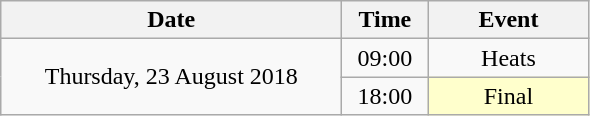<table class = "wikitable" style="text-align:center;">
<tr>
<th width=220>Date</th>
<th width=50>Time</th>
<th width=100>Event</th>
</tr>
<tr>
<td rowspan=2>Thursday, 23 August 2018</td>
<td>09:00</td>
<td>Heats</td>
</tr>
<tr>
<td>18:00</td>
<td bgcolor=ffffcc>Final</td>
</tr>
</table>
